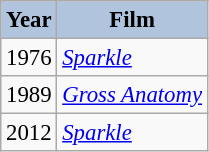<table class="wikitable" style="font-size:95%;">
<tr>
<th style="background:#B0C4DE;">Year</th>
<th style="background:#B0C4DE;">Film</th>
</tr>
<tr>
<td>1976</td>
<td><em><a href='#'>Sparkle</a></em></td>
</tr>
<tr>
<td>1989</td>
<td><em><a href='#'>Gross Anatomy</a></em></td>
</tr>
<tr>
<td>2012</td>
<td><em><a href='#'>Sparkle</a></em></td>
</tr>
</table>
